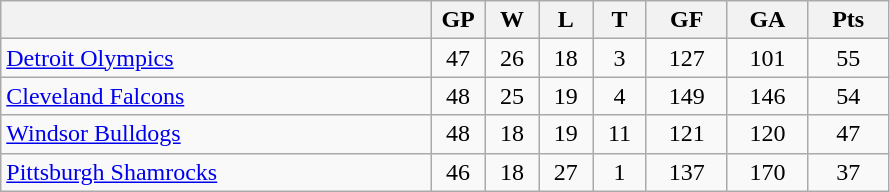<table class="wikitable">
<tr>
<th width="40%"></th>
<th width="5%">GP</th>
<th width="5%">W</th>
<th width="5%">L</th>
<th width="5%">T</th>
<th width="7.5%">GF</th>
<th width="7.5%">GA</th>
<th width="7.5%">Pts</th>
</tr>
<tr align="center">
<td align="left"><a href='#'>Detroit Olympics</a></td>
<td>47</td>
<td>26</td>
<td>18</td>
<td>3</td>
<td>127</td>
<td>101</td>
<td>55</td>
</tr>
<tr align="center">
<td align="left"><a href='#'>Cleveland Falcons</a></td>
<td>48</td>
<td>25</td>
<td>19</td>
<td>4</td>
<td>149</td>
<td>146</td>
<td>54</td>
</tr>
<tr align="center">
<td align="left"><a href='#'>Windsor Bulldogs</a></td>
<td>48</td>
<td>18</td>
<td>19</td>
<td>11</td>
<td>121</td>
<td>120</td>
<td>47</td>
</tr>
<tr align="center">
<td align="left"><a href='#'>Pittsburgh Shamrocks</a></td>
<td>46</td>
<td>18</td>
<td>27</td>
<td>1</td>
<td>137</td>
<td>170</td>
<td>37</td>
</tr>
</table>
